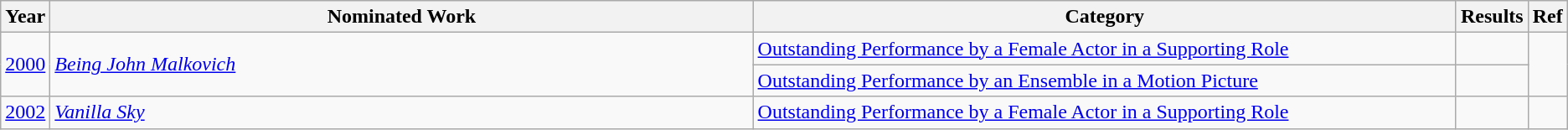<table class="wikitable">
<tr>
<th scope="col" style="width:1em;">Year</th>
<th scope="col" style="width:35em;">Nominated Work</th>
<th scope="col" style="width:35em;">Category</th>
<th scope="col" style="width:1em;">Results</th>
<th scope="col" style="width:1em;">Ref</th>
</tr>
<tr>
<td rowspan="2"><a href='#'>2000</a></td>
<td rowspan="2"><em><a href='#'>Being John Malkovich</a></em></td>
<td><a href='#'>Outstanding Performance by a Female Actor in a Supporting Role</a></td>
<td></td>
<td rowspan="2"></td>
</tr>
<tr>
<td><a href='#'>Outstanding Performance by an Ensemble in a Motion Picture</a></td>
<td></td>
</tr>
<tr>
<td><a href='#'>2002</a></td>
<td><em><a href='#'>Vanilla Sky</a></em></td>
<td><a href='#'>Outstanding Performance by a Female Actor in a Supporting Role</a></td>
<td></td>
<td></td>
</tr>
</table>
